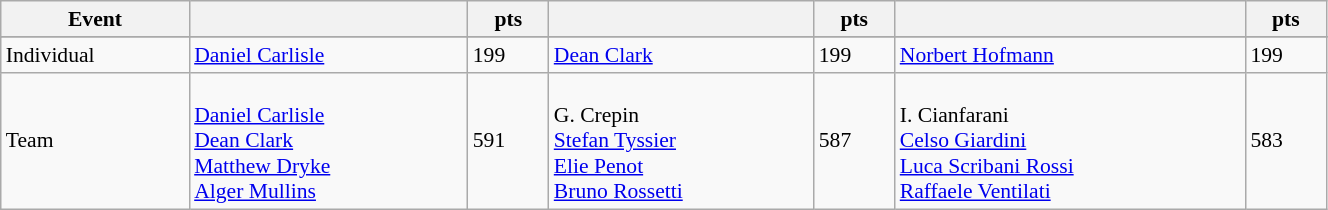<table class="wikitable" width=70% style="font-size:90%; text-align:left;">
<tr>
<th>Event</th>
<th></th>
<th>pts</th>
<th></th>
<th>pts</th>
<th></th>
<th>pts</th>
</tr>
<tr '>
</tr>
<tr>
<td>Individual</td>
<td> <a href='#'>Daniel Carlisle</a></td>
<td>199</td>
<td> <a href='#'>Dean Clark</a></td>
<td>199</td>
<td> <a href='#'>Norbert Hofmann</a></td>
<td>199</td>
</tr>
<tr>
<td>Team</td>
<td><br><a href='#'>Daniel Carlisle</a><br><a href='#'>Dean Clark</a><br><a href='#'>Matthew Dryke</a><br><a href='#'>Alger Mullins</a></td>
<td>591</td>
<td><br>G. Crepin<br><a href='#'>Stefan Tyssier</a><br><a href='#'>Elie Penot</a><br><a href='#'>Bruno Rossetti</a></td>
<td>587</td>
<td><br>I. Cianfarani<br><a href='#'>Celso Giardini</a><br><a href='#'>Luca Scribani Rossi</a><br><a href='#'>Raffaele Ventilati</a></td>
<td>583</td>
</tr>
</table>
